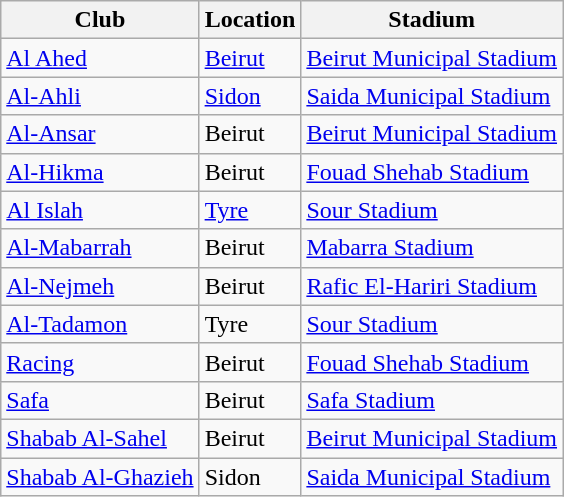<table class="wikitable sortable">
<tr>
<th>Club</th>
<th>Location</th>
<th>Stadium</th>
</tr>
<tr>
<td><a href='#'>Al Ahed</a></td>
<td><a href='#'>Beirut</a></td>
<td><a href='#'>Beirut Municipal Stadium</a></td>
</tr>
<tr>
<td><a href='#'>Al-Ahli</a></td>
<td><a href='#'>Sidon</a></td>
<td><a href='#'>Saida Municipal Stadium</a></td>
</tr>
<tr>
<td><a href='#'>Al-Ansar</a></td>
<td>Beirut</td>
<td><a href='#'>Beirut Municipal Stadium</a></td>
</tr>
<tr>
<td><a href='#'>Al-Hikma</a></td>
<td>Beirut</td>
<td><a href='#'>Fouad Shehab Stadium</a></td>
</tr>
<tr>
<td><a href='#'>Al Islah</a></td>
<td><a href='#'>Tyre</a></td>
<td><a href='#'>Sour Stadium</a></td>
</tr>
<tr>
<td><a href='#'>Al-Mabarrah</a></td>
<td>Beirut</td>
<td><a href='#'>Mabarra Stadium</a></td>
</tr>
<tr>
<td><a href='#'>Al-Nejmeh</a></td>
<td>Beirut</td>
<td><a href='#'>Rafic El-Hariri Stadium</a></td>
</tr>
<tr>
<td><a href='#'>Al-Tadamon</a></td>
<td>Tyre</td>
<td><a href='#'>Sour Stadium</a></td>
</tr>
<tr>
<td><a href='#'>Racing</a></td>
<td>Beirut</td>
<td><a href='#'>Fouad Shehab Stadium</a></td>
</tr>
<tr>
<td><a href='#'>Safa</a></td>
<td>Beirut</td>
<td><a href='#'>Safa Stadium</a></td>
</tr>
<tr>
<td><a href='#'>Shabab Al-Sahel</a></td>
<td>Beirut</td>
<td><a href='#'>Beirut Municipal Stadium</a></td>
</tr>
<tr>
<td><a href='#'>Shabab Al-Ghazieh</a></td>
<td>Sidon</td>
<td><a href='#'>Saida Municipal Stadium</a></td>
</tr>
</table>
